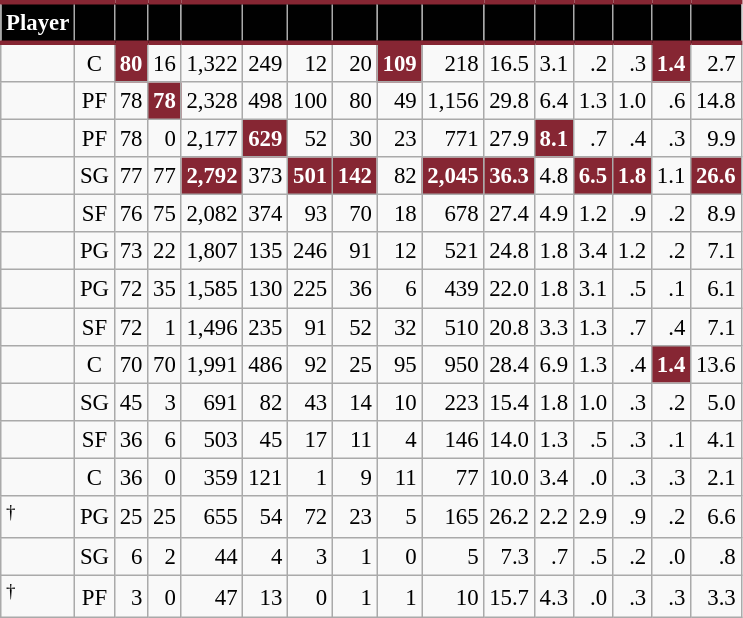<table class="wikitable sortable" style="font-size: 95%; text-align:right;">
<tr>
<th style="background:#010101; color:#FFFFFF; border-top:#862633 3px solid; border-bottom:#862633 3px solid;">Player</th>
<th style="background:#010101; color:#FFFFFF; border-top:#862633 3px solid; border-bottom:#862633 3px solid;"></th>
<th style="background:#010101; color:#FFFFFF; border-top:#862633 3px solid; border-bottom:#862633 3px solid;"></th>
<th style="background:#010101; color:#FFFFFF; border-top:#862633 3px solid; border-bottom:#862633 3px solid;"></th>
<th style="background:#010101; color:#FFFFFF; border-top:#862633 3px solid; border-bottom:#862633 3px solid;"></th>
<th style="background:#010101; color:#FFFFFF; border-top:#862633 3px solid; border-bottom:#862633 3px solid;"></th>
<th style="background:#010101; color:#FFFFFF; border-top:#862633 3px solid; border-bottom:#862633 3px solid;"></th>
<th style="background:#010101; color:#FFFFFF; border-top:#862633 3px solid; border-bottom:#862633 3px solid;"></th>
<th style="background:#010101; color:#FFFFFF; border-top:#862633 3px solid; border-bottom:#862633 3px solid;"></th>
<th style="background:#010101; color:#FFFFFF; border-top:#862633 3px solid; border-bottom:#862633 3px solid;"></th>
<th style="background:#010101; color:#FFFFFF; border-top:#862633 3px solid; border-bottom:#862633 3px solid;"></th>
<th style="background:#010101; color:#FFFFFF; border-top:#862633 3px solid; border-bottom:#862633 3px solid;"></th>
<th style="background:#010101; color:#FFFFFF; border-top:#862633 3px solid; border-bottom:#862633 3px solid;"></th>
<th style="background:#010101; color:#FFFFFF; border-top:#862633 3px solid; border-bottom:#862633 3px solid;"></th>
<th style="background:#010101; color:#FFFFFF; border-top:#862633 3px solid; border-bottom:#862633 3px solid;"></th>
<th style="background:#010101; color:#FFFFFF; border-top:#862633 3px solid; border-bottom:#862633 3px solid;"></th>
</tr>
<tr>
<td style="text-align:left;"></td>
<td style="text-align:center;">C</td>
<td style="background:#862633; color:#FFFFFF;"><strong>80</strong></td>
<td>16</td>
<td>1,322</td>
<td>249</td>
<td>12</td>
<td>20</td>
<td style="background:#862633; color:#FFFFFF;"><strong>109</strong></td>
<td>218</td>
<td>16.5</td>
<td>3.1</td>
<td>.2</td>
<td>.3</td>
<td style="background:#862633; color:#FFFFFF;"><strong>1.4</strong></td>
<td>2.7</td>
</tr>
<tr>
<td style="text-align:left;"></td>
<td style="text-align:center;">PF</td>
<td>78</td>
<td style="background:#862633; color:#FFFFFF;"><strong>78</strong></td>
<td>2,328</td>
<td>498</td>
<td>100</td>
<td>80</td>
<td>49</td>
<td>1,156</td>
<td>29.8</td>
<td>6.4</td>
<td>1.3</td>
<td>1.0</td>
<td>.6</td>
<td>14.8</td>
</tr>
<tr>
<td style="text-align:left;"></td>
<td style="text-align:center;">PF</td>
<td>78</td>
<td>0</td>
<td>2,177</td>
<td style="background:#862633; color:#FFFFFF;"><strong>629</strong></td>
<td>52</td>
<td>30</td>
<td>23</td>
<td>771</td>
<td>27.9</td>
<td style="background:#862633; color:#FFFFFF;"><strong>8.1</strong></td>
<td>.7</td>
<td>.4</td>
<td>.3</td>
<td>9.9</td>
</tr>
<tr>
<td style="text-align:left;"></td>
<td style="text-align:center;">SG</td>
<td>77</td>
<td>77</td>
<td style="background:#862633; color:#FFFFFF;"><strong>2,792</strong></td>
<td>373</td>
<td style="background:#862633; color:#FFFFFF;"><strong>501</strong></td>
<td style="background:#862633; color:#FFFFFF;"><strong>142</strong></td>
<td>82</td>
<td style="background:#862633; color:#FFFFFF;"><strong>2,045</strong></td>
<td style="background:#862633; color:#FFFFFF;"><strong>36.3</strong></td>
<td>4.8</td>
<td style="background:#862633; color:#FFFFFF;"><strong>6.5</strong></td>
<td style="background:#862633; color:#FFFFFF;"><strong>1.8</strong></td>
<td>1.1</td>
<td style="background:#862633; color:#FFFFFF;"><strong>26.6</strong></td>
</tr>
<tr>
<td style="text-align:left;"></td>
<td style="text-align:center;">SF</td>
<td>76</td>
<td>75</td>
<td>2,082</td>
<td>374</td>
<td>93</td>
<td>70</td>
<td>18</td>
<td>678</td>
<td>27.4</td>
<td>4.9</td>
<td>1.2</td>
<td>.9</td>
<td>.2</td>
<td>8.9</td>
</tr>
<tr>
<td style="text-align:left;"></td>
<td style="text-align:center;">PG</td>
<td>73</td>
<td>22</td>
<td>1,807</td>
<td>135</td>
<td>246</td>
<td>91</td>
<td>12</td>
<td>521</td>
<td>24.8</td>
<td>1.8</td>
<td>3.4</td>
<td>1.2</td>
<td>.2</td>
<td>7.1</td>
</tr>
<tr>
<td style="text-align:left;"></td>
<td style="text-align:center;">PG</td>
<td>72</td>
<td>35</td>
<td>1,585</td>
<td>130</td>
<td>225</td>
<td>36</td>
<td>6</td>
<td>439</td>
<td>22.0</td>
<td>1.8</td>
<td>3.1</td>
<td>.5</td>
<td>.1</td>
<td>6.1</td>
</tr>
<tr>
<td style="text-align:left;"></td>
<td style="text-align:center;">SF</td>
<td>72</td>
<td>1</td>
<td>1,496</td>
<td>235</td>
<td>91</td>
<td>52</td>
<td>32</td>
<td>510</td>
<td>20.8</td>
<td>3.3</td>
<td>1.3</td>
<td>.7</td>
<td>.4</td>
<td>7.1</td>
</tr>
<tr>
<td style="text-align:left;"></td>
<td style="text-align:center;">C</td>
<td>70</td>
<td>70</td>
<td>1,991</td>
<td>486</td>
<td>92</td>
<td>25</td>
<td>95</td>
<td>950</td>
<td>28.4</td>
<td>6.9</td>
<td>1.3</td>
<td>.4</td>
<td style="background:#862633; color:#FFFFFF;"><strong>1.4</strong></td>
<td>13.6</td>
</tr>
<tr>
<td style="text-align:left;"></td>
<td style="text-align:center;">SG</td>
<td>45</td>
<td>3</td>
<td>691</td>
<td>82</td>
<td>43</td>
<td>14</td>
<td>10</td>
<td>223</td>
<td>15.4</td>
<td>1.8</td>
<td>1.0</td>
<td>.3</td>
<td>.2</td>
<td>5.0</td>
</tr>
<tr>
<td style="text-align:left;"></td>
<td style="text-align:center;">SF</td>
<td>36</td>
<td>6</td>
<td>503</td>
<td>45</td>
<td>17</td>
<td>11</td>
<td>4</td>
<td>146</td>
<td>14.0</td>
<td>1.3</td>
<td>.5</td>
<td>.3</td>
<td>.1</td>
<td>4.1</td>
</tr>
<tr>
<td style="text-align:left;"></td>
<td style="text-align:center;">C</td>
<td>36</td>
<td>0</td>
<td>359</td>
<td>121</td>
<td>1</td>
<td>9</td>
<td>11</td>
<td>77</td>
<td>10.0</td>
<td>3.4</td>
<td>.0</td>
<td>.3</td>
<td>.3</td>
<td>2.1</td>
</tr>
<tr>
<td style="text-align:left;"><sup>†</sup></td>
<td style="text-align:center;">PG</td>
<td>25</td>
<td>25</td>
<td>655</td>
<td>54</td>
<td>72</td>
<td>23</td>
<td>5</td>
<td>165</td>
<td>26.2</td>
<td>2.2</td>
<td>2.9</td>
<td>.9</td>
<td>.2</td>
<td>6.6</td>
</tr>
<tr>
<td style="text-align:left;"></td>
<td style="text-align:center;">SG</td>
<td>6</td>
<td>2</td>
<td>44</td>
<td>4</td>
<td>3</td>
<td>1</td>
<td>0</td>
<td>5</td>
<td>7.3</td>
<td>.7</td>
<td>.5</td>
<td>.2</td>
<td>.0</td>
<td>.8</td>
</tr>
<tr>
<td style="text-align:left;"><sup>†</sup></td>
<td style="text-align:center;">PF</td>
<td>3</td>
<td>0</td>
<td>47</td>
<td>13</td>
<td>0</td>
<td>1</td>
<td>1</td>
<td>10</td>
<td>15.7</td>
<td>4.3</td>
<td>.0</td>
<td>.3</td>
<td>.3</td>
<td>3.3</td>
</tr>
</table>
